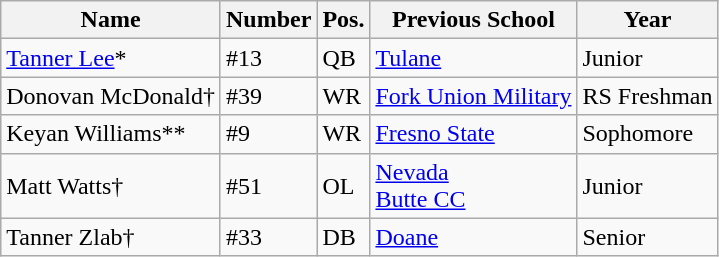<table class="wikitable sortable">
<tr>
<th>Name</th>
<th>Number</th>
<th>Pos.</th>
<th class="unsortable">Previous School</th>
<th>Year</th>
</tr>
<tr>
<td><a href='#'>Tanner Lee</a>*</td>
<td>#13</td>
<td>QB</td>
<td><a href='#'>Tulane</a></td>
<td>Junior</td>
</tr>
<tr>
<td>Donovan McDonald†</td>
<td>#39</td>
<td>WR</td>
<td><a href='#'>Fork Union Military</a></td>
<td>RS Freshman</td>
</tr>
<tr>
<td>Keyan Williams**</td>
<td>#9</td>
<td>WR</td>
<td><a href='#'>Fresno State</a></td>
<td>Sophomore</td>
</tr>
<tr>
<td>Matt Watts†</td>
<td>#51</td>
<td>OL</td>
<td><a href='#'>Nevada</a><br><a href='#'>Butte CC</a></td>
<td>Junior</td>
</tr>
<tr>
<td>Tanner Zlab†</td>
<td>#33</td>
<td>DB</td>
<td><a href='#'>Doane</a></td>
<td>Senior</td>
</tr>
</table>
